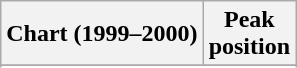<table class="wikitable sortable">
<tr>
<th align="left">Chart (1999–2000)</th>
<th align="center">Peak<br>position</th>
</tr>
<tr>
</tr>
<tr>
</tr>
<tr>
</tr>
</table>
